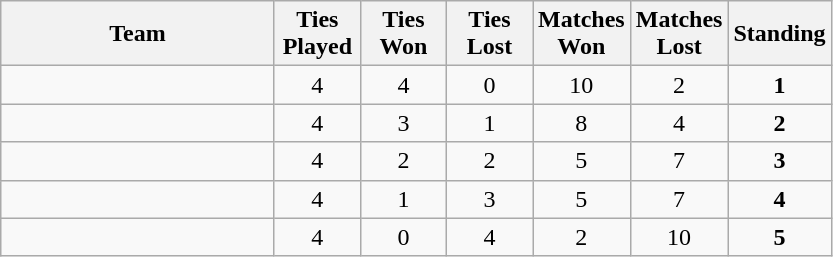<table class=wikitable style="text-align:center">
<tr>
<th width=175>Team</th>
<th width=50>Ties Played</th>
<th width=50>Ties Won</th>
<th width=50>Ties Lost</th>
<th width=50>Matches Won</th>
<th width=50>Matches Lost</th>
<th width=50>Standing</th>
</tr>
<tr>
<td style="text-align:left"></td>
<td>4</td>
<td>4</td>
<td>0</td>
<td>10</td>
<td>2</td>
<td><strong>1</strong></td>
</tr>
<tr>
<td style="text-align:left"></td>
<td>4</td>
<td>3</td>
<td>1</td>
<td>8</td>
<td>4</td>
<td><strong>2</strong></td>
</tr>
<tr>
<td style="text-align:left"></td>
<td>4</td>
<td>2</td>
<td>2</td>
<td>5</td>
<td>7</td>
<td><strong>3</strong></td>
</tr>
<tr>
<td style="text-align:left"></td>
<td>4</td>
<td>1</td>
<td>3</td>
<td>5</td>
<td>7</td>
<td><strong>4</strong></td>
</tr>
<tr>
<td style="text-align:left"></td>
<td>4</td>
<td>0</td>
<td>4</td>
<td>2</td>
<td>10</td>
<td><strong>5</strong></td>
</tr>
</table>
